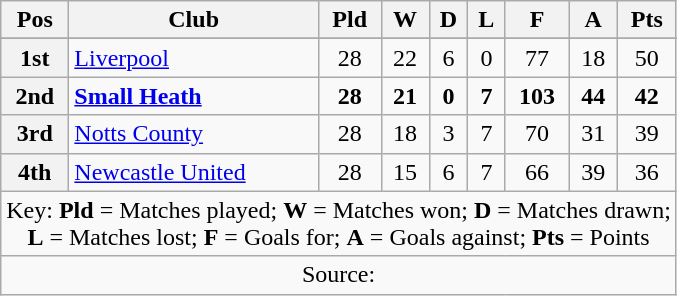<table class="wikitable" style="text-align:center; float:left; margin-right:2em;">
<tr>
<th scope=col>Pos</th>
<th scope=col>Club</th>
<th scope=col>Pld</th>
<th scope=col>W</th>
<th scope=col>D</th>
<th scope=col>L</th>
<th scope=col>F</th>
<th scope=col>A</th>
<th scope=col>Pts</th>
</tr>
<tr style=font-weight:bold>
</tr>
<tr>
<th scope=row>1st</th>
<td style=text-align:left><a href='#'>Liverpool</a></td>
<td>28</td>
<td>22</td>
<td>6</td>
<td>0</td>
<td>77</td>
<td>18</td>
<td>50</td>
</tr>
<tr style=font-weight:bold>
<th scope=row>2nd</th>
<td style=text-align:left><a href='#'>Small Heath</a></td>
<td>28</td>
<td>21</td>
<td>0</td>
<td>7</td>
<td>103</td>
<td>44</td>
<td>42</td>
</tr>
<tr>
<th scope=row>3rd</th>
<td style=text-align:left><a href='#'>Notts County</a></td>
<td>28</td>
<td>18</td>
<td>3</td>
<td>7</td>
<td>70</td>
<td>31</td>
<td>39</td>
</tr>
<tr>
<th>4th</th>
<td style=text-align:left><a href='#'>Newcastle United</a></td>
<td>28</td>
<td>15</td>
<td>6</td>
<td>7</td>
<td>66</td>
<td>39</td>
<td>36</td>
</tr>
<tr>
<td colspan=9>Key: <strong>Pld</strong> = Matches played; <strong>W</strong> = Matches won; <strong>D</strong> = Matches drawn;<br><strong>L</strong> = Matches lost; <strong>F</strong> = Goals for; <strong>A</strong> = Goals against; <strong>Pts</strong> = Points</td>
</tr>
<tr>
<td colspan=9>Source:</td>
</tr>
</table>
